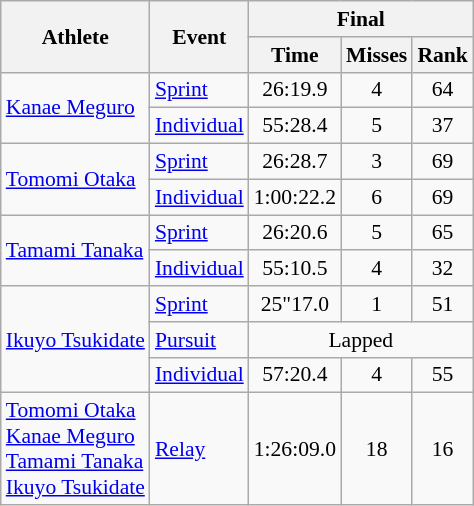<table class="wikitable" style="font-size:90%">
<tr>
<th rowspan="2">Athlete</th>
<th rowspan="2">Event</th>
<th colspan="3">Final</th>
</tr>
<tr>
<th>Time</th>
<th>Misses</th>
<th>Rank</th>
</tr>
<tr>
<td rowspan=2><a href='#'>Kanae Meguro</a></td>
<td><a href='#'>Sprint</a></td>
<td align="center">26:19.9</td>
<td align="center">4</td>
<td align="center">64</td>
</tr>
<tr>
<td><a href='#'>Individual</a></td>
<td align="center">55:28.4</td>
<td align="center">5</td>
<td align="center">37</td>
</tr>
<tr>
<td rowspan=2><a href='#'>Tomomi Otaka</a></td>
<td><a href='#'>Sprint</a></td>
<td align="center">26:28.7</td>
<td align="center">3</td>
<td align="center">69</td>
</tr>
<tr>
<td><a href='#'>Individual</a></td>
<td align="center">1:00:22.2</td>
<td align="center">6</td>
<td align="center">69</td>
</tr>
<tr>
<td rowspan=2><a href='#'>Tamami Tanaka</a></td>
<td><a href='#'>Sprint</a></td>
<td align="center">26:20.6</td>
<td align="center">5</td>
<td align="center">65</td>
</tr>
<tr>
<td><a href='#'>Individual</a></td>
<td align="center">55:10.5</td>
<td align="center">4</td>
<td align="center">32</td>
</tr>
<tr>
<td rowspan=3><a href='#'>Ikuyo Tsukidate</a></td>
<td><a href='#'>Sprint</a></td>
<td align="center">25"17.0</td>
<td align="center">1</td>
<td align="center">51</td>
</tr>
<tr>
<td><a href='#'>Pursuit</a></td>
<td colspan=3 align="center">Lapped</td>
</tr>
<tr>
<td><a href='#'>Individual</a></td>
<td align="center">57:20.4</td>
<td align="center">4</td>
<td align="center">55</td>
</tr>
<tr>
<td><a href='#'>Tomomi Otaka</a><br><a href='#'>Kanae Meguro</a><br><a href='#'>Tamami Tanaka</a><br><a href='#'>Ikuyo Tsukidate</a></td>
<td><a href='#'>Relay</a></td>
<td align="center">1:26:09.0</td>
<td align="center">18</td>
<td align="center">16</td>
</tr>
</table>
